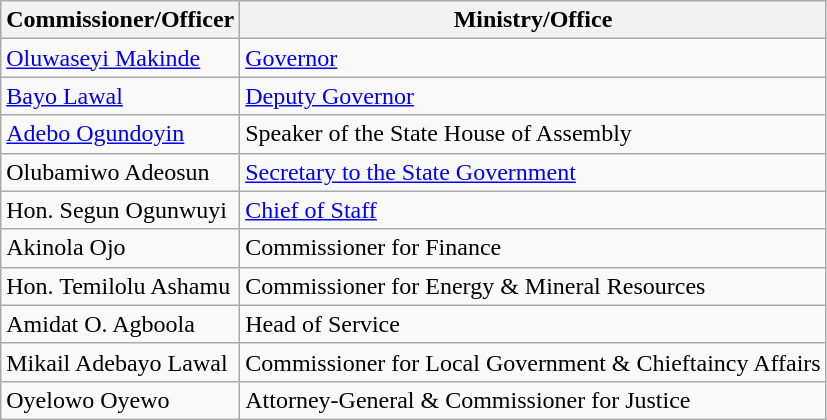<table class="wikitable">
<tr>
<th>Commissioner/Officer</th>
<th>Ministry/Office</th>
</tr>
<tr>
<td><a href='#'>Oluwaseyi Makinde</a></td>
<td><a href='#'>Governor</a></td>
</tr>
<tr>
<td><a href='#'>Bayo Lawal</a></td>
<td><a href='#'>Deputy Governor</a></td>
</tr>
<tr>
<td><a href='#'>Adebo Ogundoyin</a></td>
<td>Speaker of the State House of Assembly</td>
</tr>
<tr>
<td>Olubamiwo Adeosun</td>
<td><a href='#'>Secretary to the State Government</a></td>
</tr>
<tr>
<td>Hon. Segun Ogunwuyi</td>
<td><a href='#'>Chief of Staff</a></td>
</tr>
<tr>
<td>Akinola Ojo</td>
<td>Commissioner for Finance</td>
</tr>
<tr>
<td>Hon. Temilolu Ashamu</td>
<td>Commissioner for Energy & Mineral Resources</td>
</tr>
<tr>
<td>Amidat O. Agboola</td>
<td>Head of Service</td>
</tr>
<tr>
<td>Mikail Adebayo Lawal</td>
<td>Commissioner for Local Government & Chieftaincy Affairs</td>
</tr>
<tr>
<td>Oyelowo Oyewo</td>
<td>Attorney-General & Commissioner for Justice</td>
</tr>
</table>
